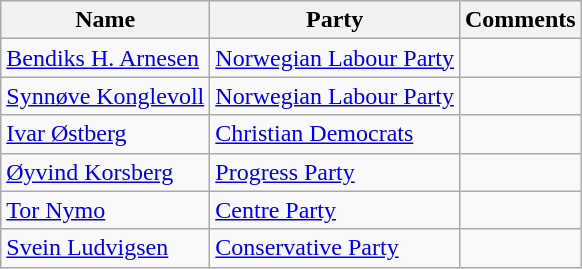<table class="wikitable">
<tr>
<th>Name</th>
<th>Party</th>
<th>Comments</th>
</tr>
<tr>
<td><a href='#'>Bendiks H. Arnesen</a></td>
<td><a href='#'>Norwegian Labour Party</a></td>
<td></td>
</tr>
<tr>
<td><a href='#'>Synnøve Konglevoll</a></td>
<td><a href='#'>Norwegian Labour Party</a></td>
<td></td>
</tr>
<tr>
<td><a href='#'>Ivar Østberg</a></td>
<td><a href='#'>Christian Democrats</a></td>
<td></td>
</tr>
<tr>
<td><a href='#'>Øyvind Korsberg</a></td>
<td><a href='#'>Progress Party</a></td>
<td></td>
</tr>
<tr>
<td><a href='#'>Tor Nymo</a></td>
<td><a href='#'>Centre Party</a></td>
<td></td>
</tr>
<tr>
<td><a href='#'>Svein Ludvigsen</a></td>
<td><a href='#'>Conservative Party</a></td>
<td></td>
</tr>
</table>
